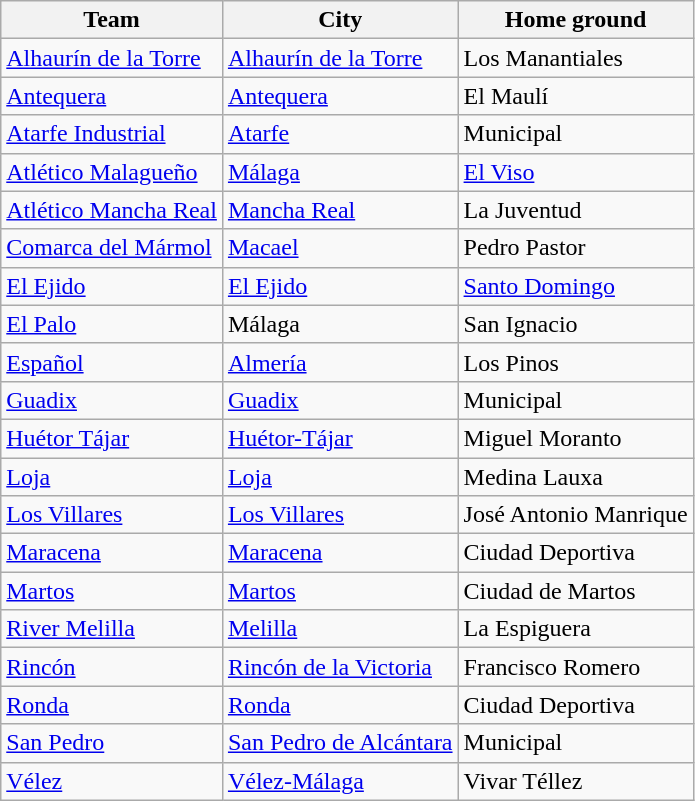<table class="wikitable sortable">
<tr>
<th>Team</th>
<th>City</th>
<th>Home ground</th>
</tr>
<tr>
<td><a href='#'>Alhaurín de la Torre</a></td>
<td><a href='#'>Alhaurín de la Torre</a></td>
<td>Los Manantiales</td>
</tr>
<tr>
<td><a href='#'>Antequera</a></td>
<td><a href='#'>Antequera</a></td>
<td>El Maulí</td>
</tr>
<tr>
<td><a href='#'>Atarfe Industrial</a></td>
<td><a href='#'>Atarfe</a></td>
<td>Municipal</td>
</tr>
<tr>
<td><a href='#'>Atlético Malagueño</a></td>
<td><a href='#'>Málaga</a></td>
<td><a href='#'>El Viso</a></td>
</tr>
<tr>
<td><a href='#'>Atlético Mancha Real</a></td>
<td><a href='#'>Mancha Real</a></td>
<td>La Juventud</td>
</tr>
<tr>
<td><a href='#'>Comarca del Mármol</a></td>
<td><a href='#'>Macael</a></td>
<td>Pedro Pastor</td>
</tr>
<tr>
<td><a href='#'>El Ejido</a></td>
<td><a href='#'>El Ejido</a></td>
<td><a href='#'>Santo Domingo</a></td>
</tr>
<tr>
<td><a href='#'>El Palo</a></td>
<td>Málaga</td>
<td>San Ignacio</td>
</tr>
<tr>
<td><a href='#'>Español</a></td>
<td><a href='#'>Almería</a></td>
<td>Los Pinos</td>
</tr>
<tr>
<td><a href='#'>Guadix</a></td>
<td><a href='#'>Guadix</a></td>
<td>Municipal</td>
</tr>
<tr>
<td><a href='#'>Huétor Tájar</a></td>
<td><a href='#'>Huétor-Tájar</a></td>
<td>Miguel Moranto</td>
</tr>
<tr>
<td><a href='#'>Loja</a></td>
<td><a href='#'>Loja</a></td>
<td>Medina Lauxa</td>
</tr>
<tr>
<td><a href='#'>Los Villares</a></td>
<td><a href='#'>Los Villares</a></td>
<td>José Antonio Manrique</td>
</tr>
<tr>
<td><a href='#'>Maracena</a></td>
<td><a href='#'>Maracena</a></td>
<td>Ciudad Deportiva</td>
</tr>
<tr>
<td><a href='#'>Martos</a></td>
<td><a href='#'>Martos</a></td>
<td>Ciudad de Martos</td>
</tr>
<tr>
<td><a href='#'>River Melilla</a></td>
<td><a href='#'>Melilla</a></td>
<td>La Espiguera</td>
</tr>
<tr>
<td><a href='#'>Rincón</a></td>
<td><a href='#'>Rincón de la Victoria</a></td>
<td>Francisco Romero</td>
</tr>
<tr>
<td><a href='#'>Ronda</a></td>
<td><a href='#'>Ronda</a></td>
<td>Ciudad Deportiva</td>
</tr>
<tr>
<td><a href='#'>San Pedro</a></td>
<td><a href='#'>San Pedro de Alcántara</a></td>
<td>Municipal</td>
</tr>
<tr>
<td><a href='#'>Vélez</a></td>
<td><a href='#'>Vélez-Málaga</a></td>
<td>Vivar Téllez</td>
</tr>
</table>
